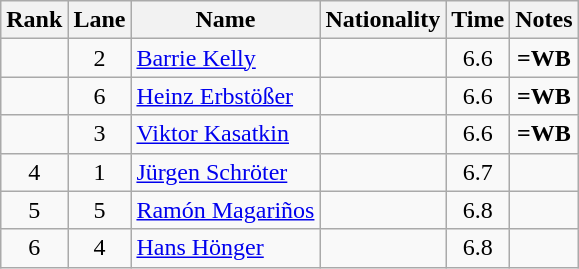<table class="wikitable sortable" style="text-align:center">
<tr>
<th>Rank</th>
<th>Lane</th>
<th>Name</th>
<th>Nationality</th>
<th>Time</th>
<th>Notes</th>
</tr>
<tr>
<td></td>
<td>2</td>
<td align="left"><a href='#'>Barrie Kelly</a></td>
<td align=left></td>
<td>6.6</td>
<td><strong>=WB</strong></td>
</tr>
<tr>
<td></td>
<td>6</td>
<td align="left"><a href='#'>Heinz Erbstößer</a></td>
<td align=left></td>
<td>6.6</td>
<td><strong>=WB</strong></td>
</tr>
<tr>
<td></td>
<td>3</td>
<td align="left"><a href='#'>Viktor Kasatkin</a></td>
<td align=left></td>
<td>6.6</td>
<td><strong>=WB</strong></td>
</tr>
<tr>
<td>4</td>
<td>1</td>
<td align="left"><a href='#'>Jürgen Schröter</a></td>
<td align=left></td>
<td>6.7</td>
<td></td>
</tr>
<tr>
<td>5</td>
<td>5</td>
<td align="left"><a href='#'>Ramón Magariños</a></td>
<td align=left></td>
<td>6.8</td>
<td></td>
</tr>
<tr>
<td>6</td>
<td>4</td>
<td align="left"><a href='#'>Hans Hönger</a></td>
<td align=left></td>
<td>6.8</td>
<td></td>
</tr>
</table>
